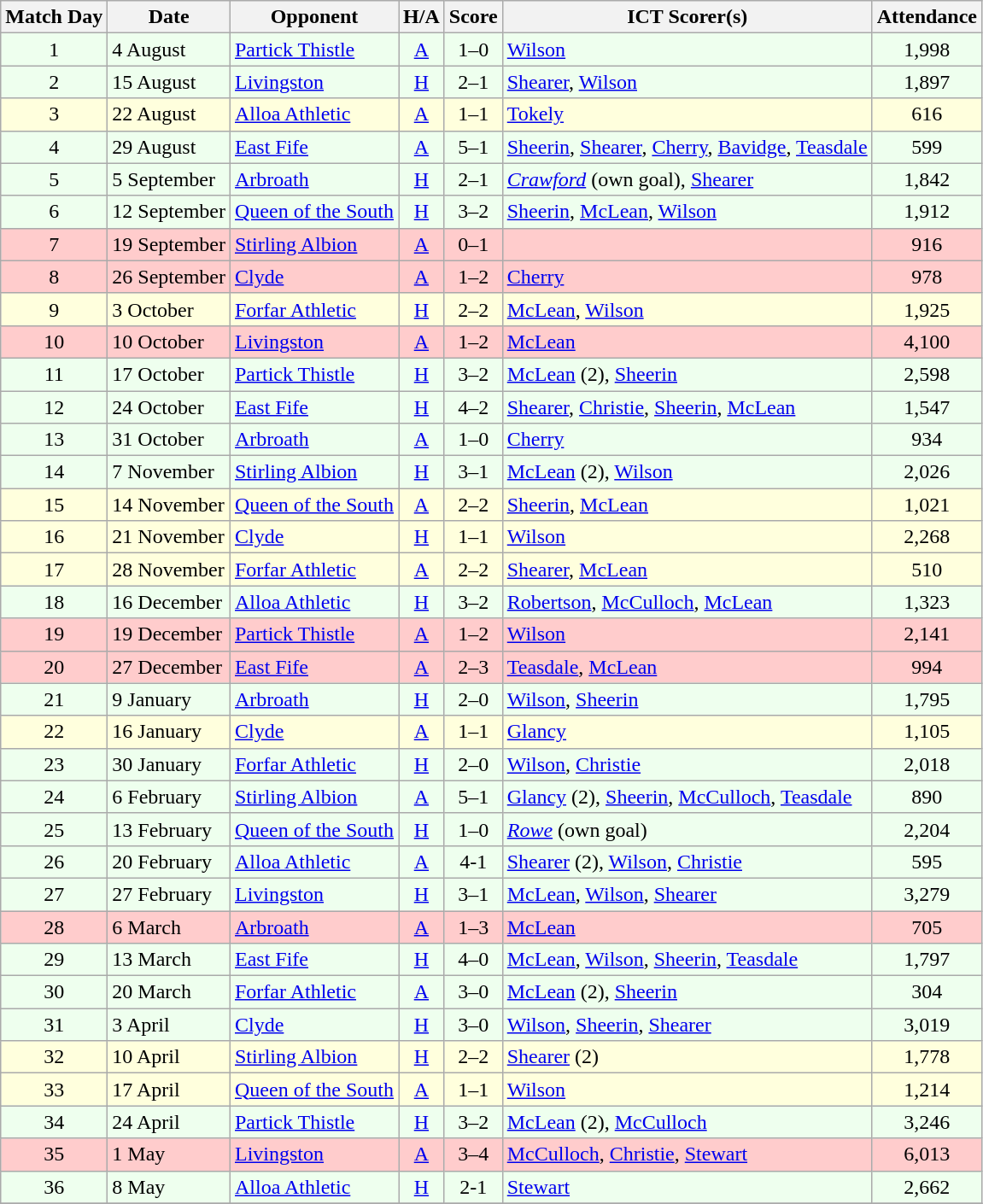<table class="wikitable" style="text-align:center">
<tr>
<th>Match Day</th>
<th>Date</th>
<th>Opponent</th>
<th>H/A</th>
<th>Score</th>
<th>ICT Scorer(s)</th>
<th>Attendance</th>
</tr>
<tr bgcolor=#EEFFEE>
<td>1</td>
<td align=left>4 August</td>
<td align=left><a href='#'>Partick Thistle</a></td>
<td><a href='#'>A</a></td>
<td>1–0</td>
<td align=left><a href='#'>Wilson</a></td>
<td>1,998</td>
</tr>
<tr bgcolor=#EEFFEE>
<td>2</td>
<td align=left>15 August</td>
<td align=left><a href='#'>Livingston</a></td>
<td><a href='#'>H</a></td>
<td>2–1</td>
<td align=left><a href='#'>Shearer</a>, <a href='#'>Wilson</a></td>
<td>1,897</td>
</tr>
<tr bgcolor=#FFFFDD>
<td>3</td>
<td align=left>22 August</td>
<td align=left><a href='#'>Alloa Athletic</a></td>
<td><a href='#'>A</a></td>
<td>1–1</td>
<td align=left><a href='#'>Tokely</a></td>
<td>616</td>
</tr>
<tr bgcolor=#EEFFEE>
<td>4</td>
<td align=left>29 August</td>
<td align=left><a href='#'>East Fife</a></td>
<td><a href='#'>A</a></td>
<td>5–1</td>
<td align=left><a href='#'>Sheerin</a>, <a href='#'>Shearer</a>, <a href='#'>Cherry</a>, <a href='#'>Bavidge</a>, <a href='#'>Teasdale</a></td>
<td>599</td>
</tr>
<tr bgcolor=#EEFFEE>
<td>5</td>
<td align=left>5 September</td>
<td align=left><a href='#'>Arbroath</a></td>
<td><a href='#'>H</a></td>
<td>2–1</td>
<td align=left><em><a href='#'>Crawford</a></em> (own goal), <a href='#'>Shearer</a></td>
<td>1,842</td>
</tr>
<tr bgcolor=#EEFFEE>
<td>6</td>
<td align=left>12 September</td>
<td align=left><a href='#'>Queen of the South</a></td>
<td><a href='#'>H</a></td>
<td>3–2</td>
<td align=left><a href='#'>Sheerin</a>, <a href='#'>McLean</a>, <a href='#'>Wilson</a></td>
<td>1,912</td>
</tr>
<tr bgcolor=#FFCCCC>
<td>7</td>
<td align=left>19 September</td>
<td align=left><a href='#'>Stirling Albion</a></td>
<td><a href='#'>A</a></td>
<td>0–1</td>
<td align=left></td>
<td>916</td>
</tr>
<tr bgcolor=#FFCCCC>
<td>8</td>
<td align=left>26 September</td>
<td align=left><a href='#'>Clyde</a></td>
<td><a href='#'>A</a></td>
<td>1–2</td>
<td align=left><a href='#'>Cherry</a></td>
<td>978</td>
</tr>
<tr bgcolor=#FFFFDD>
<td>9</td>
<td align=left>3 October</td>
<td align=left><a href='#'>Forfar Athletic</a></td>
<td><a href='#'>H</a></td>
<td>2–2</td>
<td align=left><a href='#'>McLean</a>, <a href='#'>Wilson</a></td>
<td>1,925</td>
</tr>
<tr bgcolor=#FFCCCC>
<td>10</td>
<td align=left>10 October</td>
<td align=left><a href='#'>Livingston</a></td>
<td><a href='#'>A</a></td>
<td>1–2</td>
<td align=left><a href='#'>McLean</a></td>
<td>4,100</td>
</tr>
<tr bgcolor=#EEFFEE>
<td>11</td>
<td align=left>17 October</td>
<td align=left><a href='#'>Partick Thistle</a></td>
<td><a href='#'>H</a></td>
<td>3–2</td>
<td align=left><a href='#'>McLean</a> (2), <a href='#'>Sheerin</a></td>
<td>2,598</td>
</tr>
<tr bgcolor=#EEFFEE>
<td>12</td>
<td align=left>24 October</td>
<td align=left><a href='#'>East Fife</a></td>
<td><a href='#'>H</a></td>
<td>4–2</td>
<td align=left><a href='#'>Shearer</a>, <a href='#'>Christie</a>, <a href='#'>Sheerin</a>, <a href='#'>McLean</a></td>
<td>1,547</td>
</tr>
<tr bgcolor=#EEFFEE>
<td>13</td>
<td align=left>31 October</td>
<td align=left><a href='#'>Arbroath</a></td>
<td><a href='#'>A</a></td>
<td>1–0</td>
<td align=left><a href='#'>Cherry</a></td>
<td>934</td>
</tr>
<tr bgcolor=#EEFFEE>
<td>14</td>
<td align=left>7 November</td>
<td align=left><a href='#'>Stirling Albion</a></td>
<td><a href='#'>H</a></td>
<td>3–1</td>
<td align=left><a href='#'>McLean</a> (2), <a href='#'>Wilson</a></td>
<td>2,026</td>
</tr>
<tr bgcolor=#FFFFDD>
<td>15</td>
<td align=left>14 November</td>
<td align=left><a href='#'>Queen of the South</a></td>
<td><a href='#'>A</a></td>
<td>2–2</td>
<td align=left><a href='#'>Sheerin</a>, <a href='#'>McLean</a></td>
<td>1,021</td>
</tr>
<tr bgcolor=#FFFFDD>
<td>16</td>
<td align=left>21 November</td>
<td align=left><a href='#'>Clyde</a></td>
<td><a href='#'>H</a></td>
<td>1–1</td>
<td align=left><a href='#'>Wilson</a></td>
<td>2,268</td>
</tr>
<tr bgcolor=#FFFFDD>
<td>17</td>
<td align=left>28 November</td>
<td align=left><a href='#'>Forfar Athletic</a></td>
<td><a href='#'>A</a></td>
<td>2–2</td>
<td align=left><a href='#'>Shearer</a>, <a href='#'>McLean</a></td>
<td>510</td>
</tr>
<tr bgcolor=#EEFFEE>
<td>18</td>
<td align=left>16 December</td>
<td align=left><a href='#'>Alloa Athletic</a></td>
<td><a href='#'>H</a></td>
<td>3–2</td>
<td align=left><a href='#'>Robertson</a>, <a href='#'>McCulloch</a>, <a href='#'>McLean</a></td>
<td>1,323</td>
</tr>
<tr bgcolor=#FFCCCC>
<td>19</td>
<td align=left>19 December</td>
<td align=left><a href='#'>Partick Thistle</a></td>
<td><a href='#'>A</a></td>
<td>1–2</td>
<td align=left><a href='#'>Wilson</a></td>
<td>2,141</td>
</tr>
<tr bgcolor=#FFCCCC>
<td>20</td>
<td align=left>27 December</td>
<td align=left><a href='#'>East Fife</a></td>
<td><a href='#'>A</a></td>
<td>2–3</td>
<td align=left><a href='#'>Teasdale</a>, <a href='#'>McLean</a></td>
<td>994</td>
</tr>
<tr bgcolor=#EEFFEE>
<td>21</td>
<td align=left>9 January</td>
<td align=left><a href='#'>Arbroath</a></td>
<td><a href='#'>H</a></td>
<td>2–0</td>
<td align=left><a href='#'>Wilson</a>, <a href='#'>Sheerin</a></td>
<td>1,795</td>
</tr>
<tr bgcolor=#FFFFDD>
<td>22</td>
<td align=left>16 January</td>
<td align=left><a href='#'>Clyde</a></td>
<td><a href='#'>A</a></td>
<td>1–1</td>
<td align=left><a href='#'>Glancy</a></td>
<td>1,105</td>
</tr>
<tr bgcolor=#EEFFEE>
<td>23</td>
<td align=left>30 January</td>
<td align=left><a href='#'>Forfar Athletic</a></td>
<td><a href='#'>H</a></td>
<td>2–0</td>
<td align=left><a href='#'>Wilson</a>, <a href='#'>Christie</a></td>
<td>2,018</td>
</tr>
<tr bgcolor=#EEFFEE>
<td>24</td>
<td align=left>6 February</td>
<td align=left><a href='#'>Stirling Albion</a></td>
<td><a href='#'>A</a></td>
<td>5–1</td>
<td align=left><a href='#'>Glancy</a> (2), <a href='#'>Sheerin</a>, <a href='#'>McCulloch</a>, <a href='#'>Teasdale</a></td>
<td>890</td>
</tr>
<tr bgcolor=#EEFFEE>
<td>25</td>
<td align=left>13 February</td>
<td align=left><a href='#'>Queen of the South</a></td>
<td><a href='#'>H</a></td>
<td>1–0</td>
<td align=left><em><a href='#'>Rowe</a></em> (own goal)</td>
<td>2,204</td>
</tr>
<tr bgcolor=#EEFFEE>
<td>26</td>
<td align=left>20 February</td>
<td align=left><a href='#'>Alloa Athletic</a></td>
<td><a href='#'>A</a></td>
<td>4-1</td>
<td align=left><a href='#'>Shearer</a> (2), <a href='#'>Wilson</a>, <a href='#'>Christie</a></td>
<td>595</td>
</tr>
<tr bgcolor=#EEFFEE>
<td>27</td>
<td align=left>27 February</td>
<td align=left><a href='#'>Livingston</a></td>
<td><a href='#'>H</a></td>
<td>3–1</td>
<td align=left><a href='#'>McLean</a>, <a href='#'>Wilson</a>, <a href='#'>Shearer</a></td>
<td>3,279</td>
</tr>
<tr bgcolor=#FFCCCC>
<td>28</td>
<td align=left>6 March</td>
<td align=left><a href='#'>Arbroath</a></td>
<td><a href='#'>A</a></td>
<td>1–3</td>
<td align=left><a href='#'>McLean</a></td>
<td>705</td>
</tr>
<tr bgcolor=#EEFFEE>
<td>29</td>
<td align=left>13 March</td>
<td align=left><a href='#'>East Fife</a></td>
<td><a href='#'>H</a></td>
<td>4–0</td>
<td align=left><a href='#'>McLean</a>, <a href='#'>Wilson</a>, <a href='#'>Sheerin</a>, <a href='#'>Teasdale</a></td>
<td>1,797</td>
</tr>
<tr bgcolor=#EEFFEE>
<td>30</td>
<td align=left>20 March</td>
<td align=left><a href='#'>Forfar Athletic</a></td>
<td><a href='#'>A</a></td>
<td>3–0</td>
<td align=left><a href='#'>McLean</a> (2), <a href='#'>Sheerin</a></td>
<td>304</td>
</tr>
<tr bgcolor=#EEFFEE>
<td>31</td>
<td align=left>3 April</td>
<td align=left><a href='#'>Clyde</a></td>
<td><a href='#'>H</a></td>
<td>3–0</td>
<td align=left><a href='#'>Wilson</a>, <a href='#'>Sheerin</a>, <a href='#'>Shearer</a></td>
<td>3,019</td>
</tr>
<tr bgcolor=#FFFFDD>
<td>32</td>
<td align=left>10 April</td>
<td align=left><a href='#'>Stirling Albion</a></td>
<td><a href='#'>H</a></td>
<td>2–2</td>
<td align=left><a href='#'>Shearer</a> (2)</td>
<td>1,778</td>
</tr>
<tr bgcolor=#FFFFDD>
<td>33</td>
<td align=left>17 April</td>
<td align=left><a href='#'>Queen of the South</a></td>
<td><a href='#'>A</a></td>
<td>1–1</td>
<td align=left><a href='#'>Wilson</a></td>
<td>1,214</td>
</tr>
<tr bgcolor=#EEFFEE>
<td>34</td>
<td align=left>24 April</td>
<td align=left><a href='#'>Partick Thistle</a></td>
<td><a href='#'>H</a></td>
<td>3–2</td>
<td align=left><a href='#'>McLean</a> (2), <a href='#'>McCulloch</a></td>
<td>3,246</td>
</tr>
<tr bgcolor=#FFCCCC>
<td>35</td>
<td align=left>1 May</td>
<td align=left><a href='#'>Livingston</a></td>
<td><a href='#'>A</a></td>
<td>3–4</td>
<td align=left><a href='#'>McCulloch</a>, <a href='#'>Christie</a>, <a href='#'>Stewart</a></td>
<td>6,013</td>
</tr>
<tr bgcolor=#EEFFEE>
<td>36</td>
<td align=left>8 May</td>
<td align=left><a href='#'>Alloa Athletic</a></td>
<td><a href='#'>H</a></td>
<td>2-1</td>
<td align=left><a href='#'>Stewart</a></td>
<td>2,662</td>
</tr>
<tr>
</tr>
</table>
